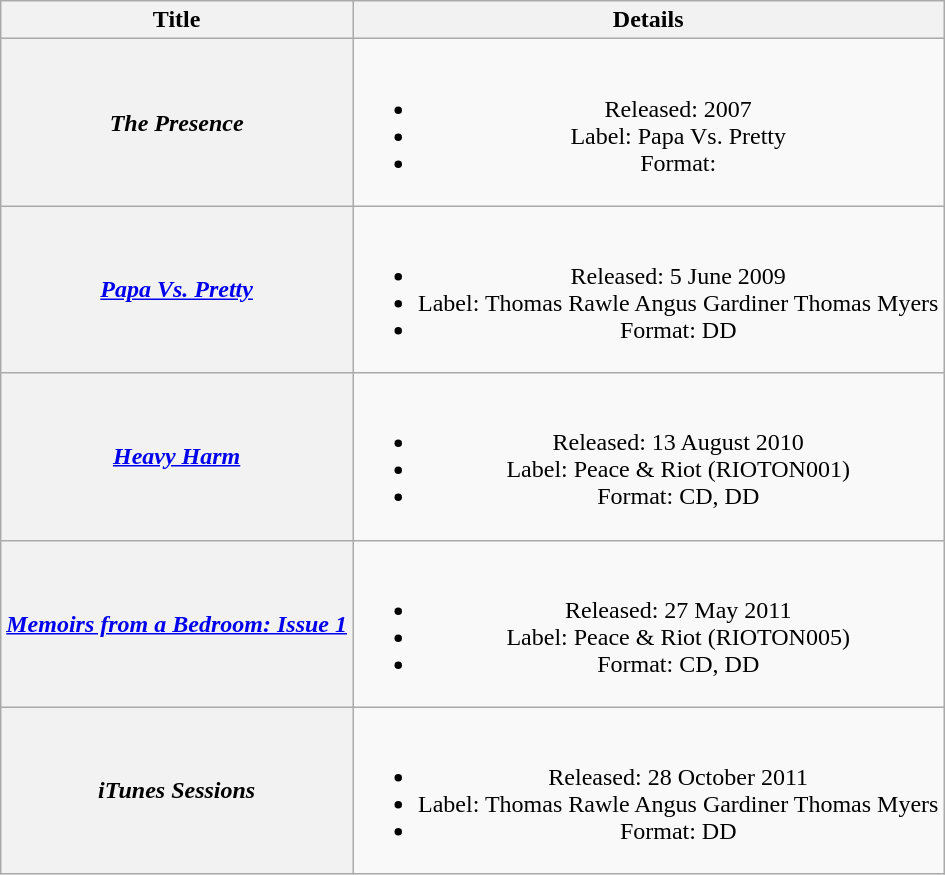<table class="wikitable plainrowheaders" style="text-align:center;" border="1">
<tr>
<th>Title</th>
<th>Details</th>
</tr>
<tr>
<th scope="row"><em>The Presence</em></th>
<td><br><ul><li>Released: 2007</li><li>Label: Papa Vs. Pretty</li><li>Format:</li></ul></td>
</tr>
<tr>
<th scope="row"><em><a href='#'>Papa Vs. Pretty</a></em></th>
<td><br><ul><li>Released: 5 June 2009</li><li>Label: Thomas Rawle Angus Gardiner Thomas Myers</li><li>Format: DD</li></ul></td>
</tr>
<tr>
<th scope="row"><em><a href='#'>Heavy Harm</a></em></th>
<td><br><ul><li>Released: 13 August 2010</li><li>Label: Peace & Riot (RIOTON001)</li><li>Format: CD, DD</li></ul></td>
</tr>
<tr>
<th scope="row"><em><a href='#'>Memoirs from a Bedroom: Issue 1</a></em></th>
<td><br><ul><li>Released: 27 May 2011</li><li>Label: Peace & Riot (RIOTON005)</li><li>Format: CD, DD</li></ul></td>
</tr>
<tr>
<th scope="row"><em>iTunes Sessions</em></th>
<td><br><ul><li>Released: 28 October 2011</li><li>Label: Thomas Rawle Angus Gardiner Thomas Myers</li><li>Format: DD</li></ul></td>
</tr>
</table>
